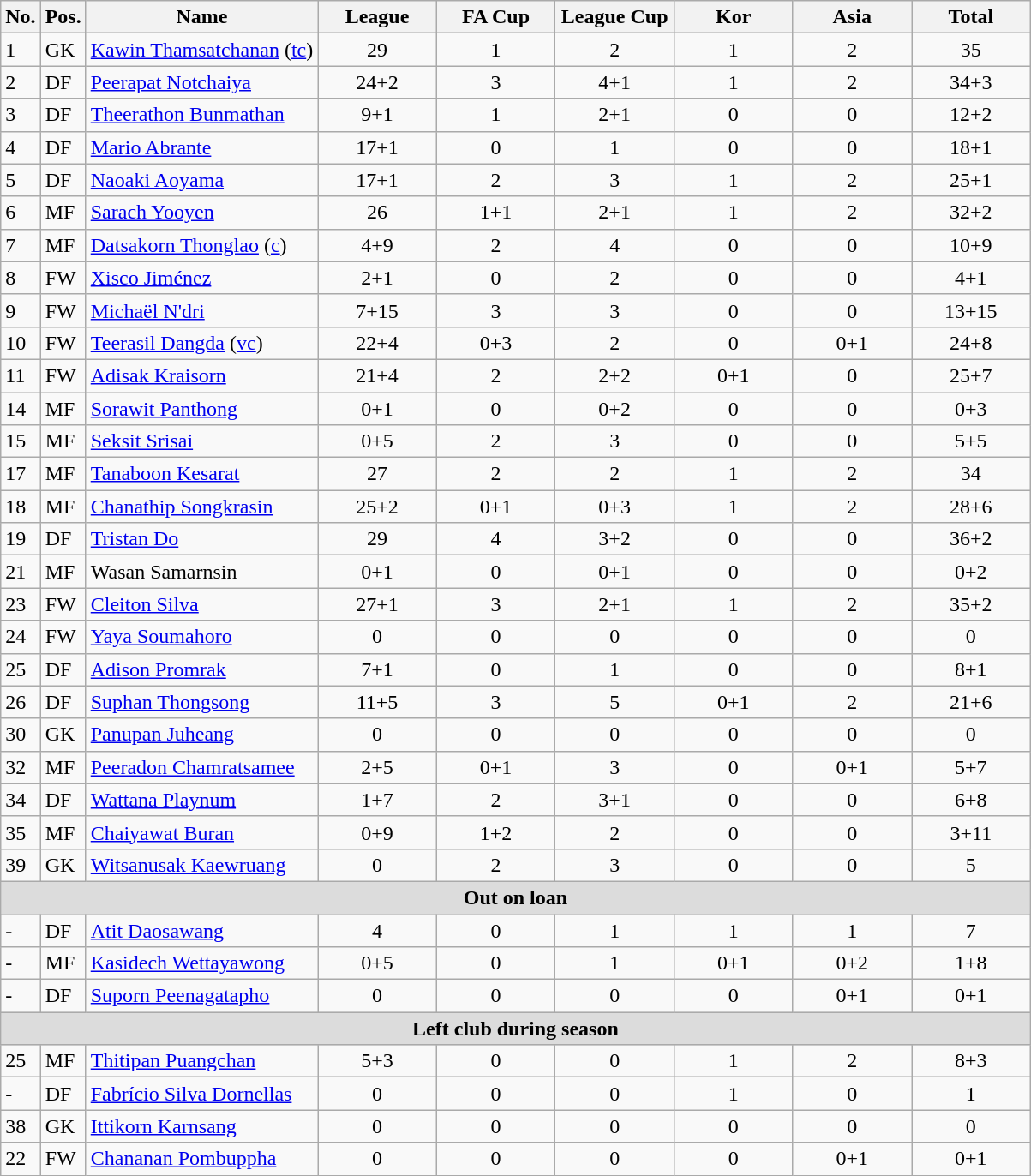<table class="wikitable" style="text-align:center">
<tr>
<th rowspan="1" valign="bottom">No.</th>
<th rowspan="1" valign="bottom">Pos.</th>
<th rowspan="1" valign="bottom">Name</th>
<th rowspan="1" width="85">League</th>
<th rowspan="1" width="85">FA Cup</th>
<th rowspan="1" width="85">League Cup</th>
<th rowspan="1" width="85">Kor</th>
<th rowspan="1" width="85">Asia</th>
<th rowspan="1" width="85">Total</th>
</tr>
<tr>
<td align="left">1</td>
<td align="left">GK</td>
<td align="left"> <a href='#'>Kawin Thamsatchanan</a> (<a href='#'>tc</a>)</td>
<td>29</td>
<td>1</td>
<td>2</td>
<td>1</td>
<td>2</td>
<td>35</td>
</tr>
<tr>
<td align="left">2</td>
<td align="left">DF</td>
<td align="left"> <a href='#'>Peerapat Notchaiya</a></td>
<td>24+2</td>
<td>3</td>
<td>4+1</td>
<td>1</td>
<td>2</td>
<td>34+3</td>
</tr>
<tr>
<td align="left">3</td>
<td align="left">DF</td>
<td align="left"> <a href='#'>Theerathon Bunmathan</a></td>
<td>9+1</td>
<td>1</td>
<td>2+1</td>
<td>0</td>
<td>0</td>
<td>12+2</td>
</tr>
<tr>
<td align="left">4</td>
<td align="left">DF</td>
<td align="left"> <a href='#'>Mario Abrante</a></td>
<td>17+1</td>
<td>0</td>
<td>1</td>
<td>0</td>
<td>0</td>
<td>18+1</td>
</tr>
<tr>
<td align="left">5</td>
<td align="left">DF</td>
<td align="left"> <a href='#'>Naoaki Aoyama</a></td>
<td>17+1</td>
<td>2</td>
<td>3</td>
<td>1</td>
<td>2</td>
<td>25+1</td>
</tr>
<tr>
<td align="left">6</td>
<td align="left">MF</td>
<td align="left"> <a href='#'>Sarach Yooyen</a></td>
<td>26</td>
<td>1+1</td>
<td>2+1</td>
<td>1</td>
<td>2</td>
<td>32+2</td>
</tr>
<tr>
<td align="left">7</td>
<td align="left">MF</td>
<td align="left"> <a href='#'>Datsakorn Thonglao</a> (<a href='#'>c</a>)</td>
<td>4+9</td>
<td>2</td>
<td>4</td>
<td>0</td>
<td>0</td>
<td>10+9</td>
</tr>
<tr>
<td align="left">8</td>
<td align="left">FW</td>
<td align="left"> <a href='#'>Xisco Jiménez</a></td>
<td>2+1</td>
<td>0</td>
<td>2</td>
<td>0</td>
<td>0</td>
<td>4+1</td>
</tr>
<tr>
<td align="left">9</td>
<td align="left">FW</td>
<td align="left"> <a href='#'>Michaël N'dri</a></td>
<td>7+15</td>
<td>3</td>
<td>3</td>
<td>0</td>
<td>0</td>
<td>13+15</td>
</tr>
<tr>
<td align="left">10</td>
<td align="left">FW</td>
<td align="left"> <a href='#'>Teerasil Dangda</a> (<a href='#'>vc</a>)</td>
<td>22+4</td>
<td>0+3</td>
<td>2</td>
<td>0</td>
<td>0+1</td>
<td>24+8</td>
</tr>
<tr>
<td align="left">11</td>
<td align="left">FW</td>
<td align="left"> <a href='#'>Adisak Kraisorn</a></td>
<td>21+4</td>
<td>2</td>
<td>2+2</td>
<td>0+1</td>
<td>0</td>
<td>25+7</td>
</tr>
<tr>
<td align="left">14</td>
<td align="left">MF</td>
<td align="left"> <a href='#'>Sorawit Panthong</a></td>
<td>0+1</td>
<td>0</td>
<td>0+2</td>
<td>0</td>
<td>0</td>
<td>0+3</td>
</tr>
<tr>
<td align="left">15</td>
<td align="left">MF</td>
<td align="left"> <a href='#'>Seksit Srisai</a></td>
<td>0+5</td>
<td>2</td>
<td>3</td>
<td>0</td>
<td>0</td>
<td>5+5</td>
</tr>
<tr>
<td align="left">17</td>
<td align="left">MF</td>
<td align="left"> <a href='#'>Tanaboon Kesarat</a></td>
<td>27</td>
<td>2</td>
<td>2</td>
<td>1</td>
<td>2</td>
<td>34</td>
</tr>
<tr>
<td align="left">18</td>
<td align="left">MF</td>
<td align="left"> <a href='#'>Chanathip Songkrasin</a></td>
<td>25+2</td>
<td>0+1</td>
<td>0+3</td>
<td>1</td>
<td>2</td>
<td>28+6</td>
</tr>
<tr>
<td align="left">19</td>
<td align="left">DF</td>
<td align="left"> <a href='#'>Tristan Do</a></td>
<td>29</td>
<td>4</td>
<td>3+2</td>
<td>0</td>
<td>0</td>
<td>36+2</td>
</tr>
<tr>
<td align="left">21</td>
<td align="left">MF</td>
<td align="left"> Wasan Samarnsin</td>
<td>0+1</td>
<td>0</td>
<td>0+1</td>
<td>0</td>
<td>0</td>
<td>0+2</td>
</tr>
<tr>
<td align="left">23</td>
<td align="left">FW</td>
<td align="left"> <a href='#'>Cleiton Silva</a></td>
<td>27+1</td>
<td>3</td>
<td>2+1</td>
<td>1</td>
<td>2</td>
<td>35+2</td>
</tr>
<tr>
<td align="left">24</td>
<td align="left">FW</td>
<td align="left"> <a href='#'>Yaya Soumahoro</a></td>
<td>0</td>
<td>0</td>
<td>0</td>
<td>0</td>
<td>0</td>
<td>0</td>
</tr>
<tr>
<td align="left">25</td>
<td align="left">DF</td>
<td align="left"> <a href='#'>Adison Promrak</a></td>
<td>7+1</td>
<td>0</td>
<td>1</td>
<td>0</td>
<td>0</td>
<td>8+1</td>
</tr>
<tr>
<td align="left">26</td>
<td align="left">DF</td>
<td align="left"> <a href='#'>Suphan Thongsong</a></td>
<td>11+5</td>
<td>3</td>
<td>5</td>
<td>0+1</td>
<td>2</td>
<td>21+6</td>
</tr>
<tr>
<td align="left">30</td>
<td align="left">GK</td>
<td align="left"> <a href='#'>Panupan Juheang</a></td>
<td>0</td>
<td>0</td>
<td>0</td>
<td>0</td>
<td>0</td>
<td>0</td>
</tr>
<tr>
<td align="left">32</td>
<td align="left">MF</td>
<td align="left"> <a href='#'>Peeradon Chamratsamee</a></td>
<td>2+5</td>
<td>0+1</td>
<td>3</td>
<td>0</td>
<td>0+1</td>
<td>5+7</td>
</tr>
<tr>
<td align="left">34</td>
<td align="left">DF</td>
<td align="left"> <a href='#'>Wattana Playnum</a></td>
<td>1+7</td>
<td>2</td>
<td>3+1</td>
<td>0</td>
<td>0</td>
<td>6+8</td>
</tr>
<tr>
<td align="left">35</td>
<td align="left">MF</td>
<td align="left"> <a href='#'>Chaiyawat Buran</a></td>
<td>0+9</td>
<td>1+2</td>
<td>2</td>
<td>0</td>
<td>0</td>
<td>3+11</td>
</tr>
<tr>
<td align="left">39</td>
<td align="left">GK</td>
<td align="left"> <a href='#'>Witsanusak Kaewruang</a></td>
<td>0</td>
<td>2</td>
<td>3</td>
<td>0</td>
<td>0</td>
<td>5</td>
</tr>
<tr>
<th colspan="15" style="background:#dcdcdc; text-align:center;">Out on loan</th>
</tr>
<tr>
<td align="left">-</td>
<td align="left">DF</td>
<td align="left"> <a href='#'>Atit Daosawang</a></td>
<td>4</td>
<td>0</td>
<td>1</td>
<td>1</td>
<td>1</td>
<td>7</td>
</tr>
<tr>
<td align="left">-</td>
<td align="left">MF</td>
<td align="left"> <a href='#'>Kasidech Wettayawong</a></td>
<td>0+5</td>
<td>0</td>
<td>1</td>
<td>0+1</td>
<td>0+2</td>
<td>1+8</td>
</tr>
<tr>
<td align="left">-</td>
<td align="left">DF</td>
<td align="left"> <a href='#'>Suporn Peenagatapho</a></td>
<td>0</td>
<td>0</td>
<td>0</td>
<td>0</td>
<td>0+1</td>
<td>0+1</td>
</tr>
<tr>
<th colspan="15" style="background:#dcdcdc; text-align:center;">Left club during season</th>
</tr>
<tr>
<td align="left">25</td>
<td align="left">MF</td>
<td align="left"> <a href='#'>Thitipan Puangchan</a></td>
<td>5+3</td>
<td>0</td>
<td>0</td>
<td>1</td>
<td>2</td>
<td>8+3</td>
</tr>
<tr>
<td align="left">-</td>
<td align="left">DF</td>
<td align="left"> <a href='#'>Fabrício Silva Dornellas</a></td>
<td>0</td>
<td>0</td>
<td>0</td>
<td>1</td>
<td>0</td>
<td>1</td>
</tr>
<tr>
<td align="left">38</td>
<td align="left">GK</td>
<td align="left"> <a href='#'>Ittikorn Karnsang</a></td>
<td>0</td>
<td>0</td>
<td>0</td>
<td>0</td>
<td>0</td>
<td>0</td>
</tr>
<tr>
<td align="left">22</td>
<td align="left">FW</td>
<td align="left"> <a href='#'>Chananan Pombuppha</a></td>
<td>0</td>
<td>0</td>
<td>0</td>
<td>0</td>
<td>0+1</td>
<td>0+1</td>
</tr>
</table>
